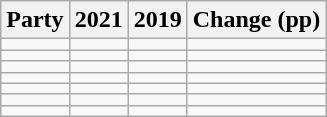<table class="wikitable" style="text-align:right;">
<tr>
<th>Party</th>
<th>2021</th>
<th>2019</th>
<th colspan="3">Change (pp)</th>
</tr>
<tr>
<td style="text-align:left;"></td>
<td></td>
<td></td>
<td></td>
</tr>
<tr>
<td style="text-align:left;"></td>
<td></td>
<td></td>
<td></td>
</tr>
<tr>
<td style="text-align:left;"></td>
<td></td>
<td></td>
<td></td>
</tr>
<tr>
<td style="text-align:left;"></td>
<td></td>
<td></td>
<td></td>
</tr>
<tr>
<td style="text-align:left;"></td>
<td></td>
<td></td>
<td></td>
</tr>
<tr>
<td style="text-align:left;"></td>
<td></td>
<td></td>
<td></td>
</tr>
<tr>
<td style="text-align:left;"></td>
<td></td>
<td></td>
<td></td>
</tr>
</table>
